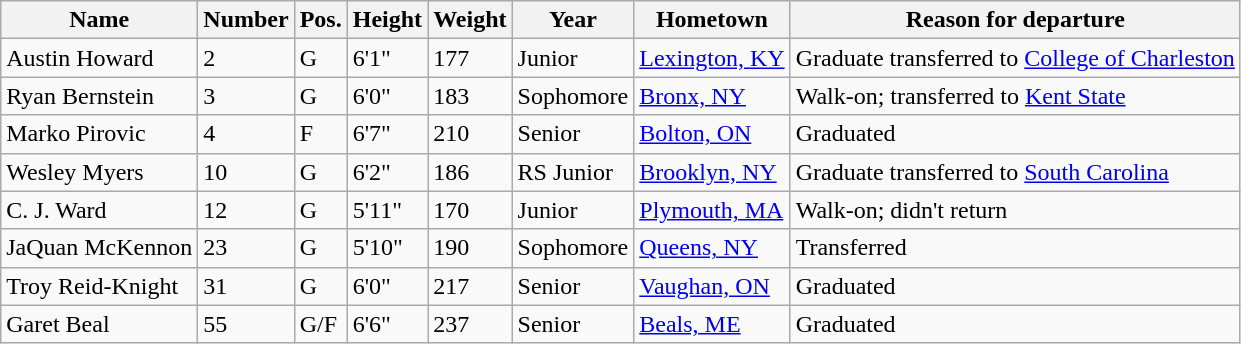<table class="wikitable sortable">
<tr>
<th>Name</th>
<th>Number</th>
<th>Pos.</th>
<th>Height</th>
<th>Weight</th>
<th>Year</th>
<th>Hometown</th>
<th class="unsortable">Reason for departure</th>
</tr>
<tr>
<td>Austin Howard</td>
<td>2</td>
<td>G</td>
<td>6'1"</td>
<td>177</td>
<td>Junior</td>
<td><a href='#'>Lexington, KY</a></td>
<td>Graduate transferred to <a href='#'>College of Charleston</a></td>
</tr>
<tr>
<td>Ryan Bernstein</td>
<td>3</td>
<td>G</td>
<td>6'0"</td>
<td>183</td>
<td>Sophomore</td>
<td><a href='#'>Bronx, NY</a></td>
<td>Walk-on; transferred to <a href='#'>Kent State</a></td>
</tr>
<tr>
<td>Marko Pirovic</td>
<td>4</td>
<td>F</td>
<td>6'7"</td>
<td>210</td>
<td>Senior</td>
<td><a href='#'>Bolton, ON</a></td>
<td>Graduated</td>
</tr>
<tr>
<td>Wesley Myers</td>
<td>10</td>
<td>G</td>
<td>6'2"</td>
<td>186</td>
<td>RS Junior</td>
<td><a href='#'>Brooklyn, NY</a></td>
<td>Graduate transferred to <a href='#'>South Carolina</a></td>
</tr>
<tr>
<td>C. J. Ward</td>
<td>12</td>
<td>G</td>
<td>5'11"</td>
<td>170</td>
<td>Junior</td>
<td><a href='#'>Plymouth, MA</a></td>
<td>Walk-on; didn't return</td>
</tr>
<tr>
<td>JaQuan McKennon</td>
<td>23</td>
<td>G</td>
<td>5'10"</td>
<td>190</td>
<td>Sophomore</td>
<td><a href='#'>Queens, NY</a></td>
<td>Transferred</td>
</tr>
<tr>
<td>Troy Reid-Knight</td>
<td>31</td>
<td>G</td>
<td>6'0"</td>
<td>217</td>
<td>Senior</td>
<td><a href='#'>Vaughan, ON</a></td>
<td>Graduated</td>
</tr>
<tr>
<td>Garet Beal</td>
<td>55</td>
<td>G/F</td>
<td>6'6"</td>
<td>237</td>
<td>Senior</td>
<td><a href='#'>Beals, ME</a></td>
<td>Graduated</td>
</tr>
</table>
